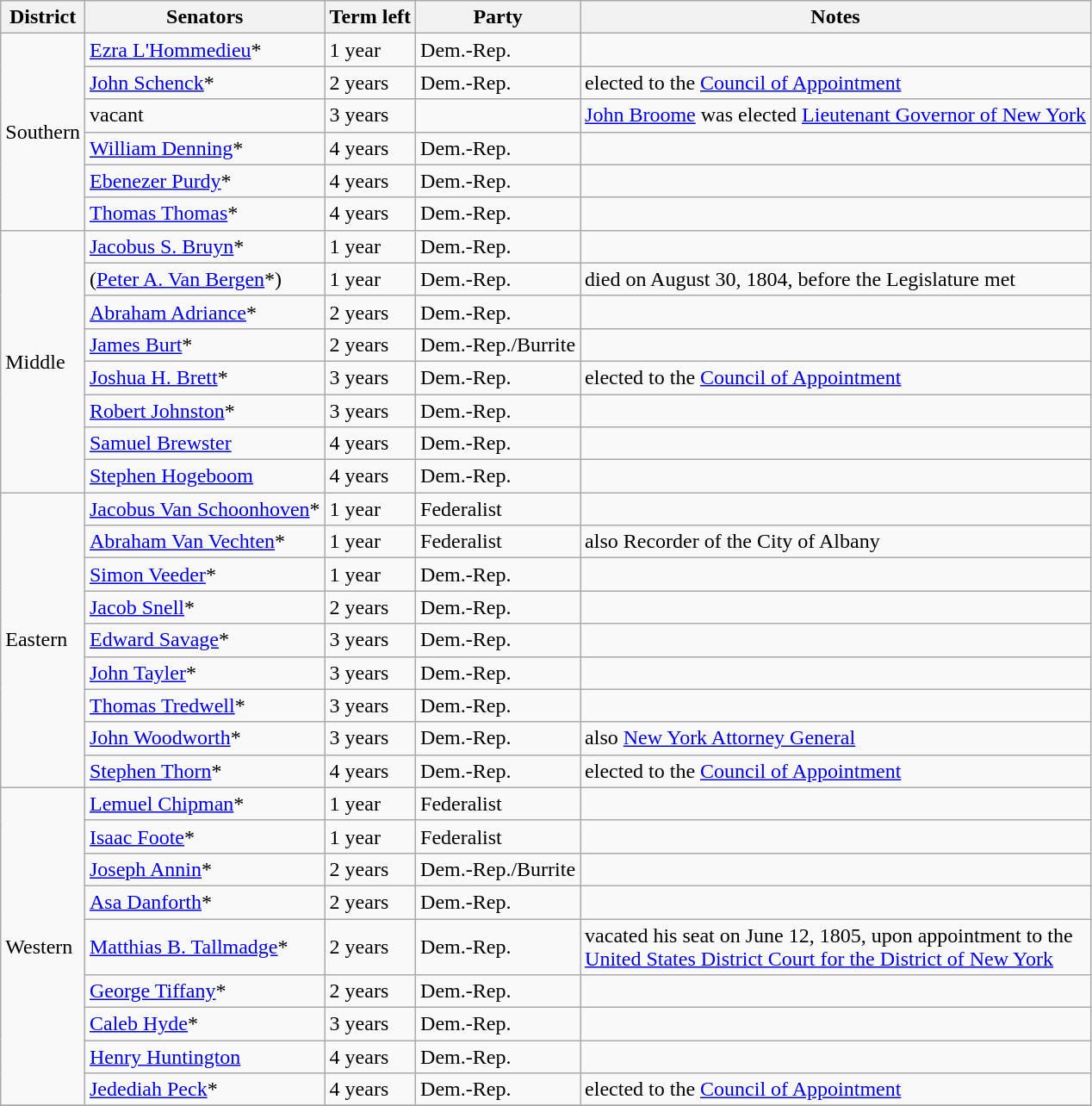<table class=wikitable>
<tr>
<th>District</th>
<th>Senators</th>
<th>Term left</th>
<th>Party</th>
<th>Notes</th>
</tr>
<tr>
<td rowspan="6">Southern</td>
<td><a href='#'>Ezra L'Hommedieu</a>*</td>
<td>1 year</td>
<td>Dem.-Rep.</td>
<td></td>
</tr>
<tr>
<td><a href='#'>John Schenck</a>*</td>
<td>2 years</td>
<td>Dem.-Rep.</td>
<td>elected to the <a href='#'>Council of Appointment</a></td>
</tr>
<tr>
<td>vacant</td>
<td>3 years</td>
<td></td>
<td><a href='#'>John Broome</a> was elected <a href='#'>Lieutenant Governor of New York</a></td>
</tr>
<tr>
<td><a href='#'>William Denning</a>*</td>
<td>4 years</td>
<td>Dem.-Rep.</td>
<td></td>
</tr>
<tr>
<td><a href='#'>Ebenezer Purdy</a>*</td>
<td>4 years</td>
<td>Dem.-Rep.</td>
<td></td>
</tr>
<tr>
<td><a href='#'>Thomas Thomas</a>*</td>
<td>4 years</td>
<td>Dem.-Rep.</td>
<td></td>
</tr>
<tr>
<td rowspan="8">Middle</td>
<td><a href='#'>Jacobus S. Bruyn</a>*</td>
<td>1 year</td>
<td>Dem.-Rep.</td>
<td></td>
</tr>
<tr>
<td>(<a href='#'>Peter A. Van Bergen</a>*)</td>
<td>1 year</td>
<td>Dem.-Rep.</td>
<td>died on August 30, 1804, before the Legislature met</td>
</tr>
<tr>
<td><a href='#'>Abraham Adriance</a>*</td>
<td>2 years</td>
<td>Dem.-Rep.</td>
<td></td>
</tr>
<tr>
<td><a href='#'>James Burt</a>*</td>
<td>2 years</td>
<td>Dem.-Rep./Burrite</td>
<td></td>
</tr>
<tr>
<td><a href='#'>Joshua H. Brett</a>*</td>
<td>3 years</td>
<td>Dem.-Rep.</td>
<td>elected to the <a href='#'>Council of Appointment</a></td>
</tr>
<tr>
<td><a href='#'>Robert Johnston</a>*</td>
<td>3 years</td>
<td>Dem.-Rep.</td>
<td></td>
</tr>
<tr>
<td><a href='#'>Samuel Brewster</a></td>
<td>4 years</td>
<td>Dem.-Rep.</td>
<td></td>
</tr>
<tr>
<td><a href='#'>Stephen Hogeboom</a></td>
<td>4 years</td>
<td>Dem.-Rep.</td>
<td></td>
</tr>
<tr>
<td rowspan="9">Eastern</td>
<td nowrap><a href='#'>Jacobus Van Schoonhoven</a>*</td>
<td>1 year</td>
<td>Federalist</td>
<td></td>
</tr>
<tr>
<td><a href='#'>Abraham Van Vechten</a>*</td>
<td>1 year</td>
<td>Federalist</td>
<td>also Recorder of the City of Albany</td>
</tr>
<tr>
<td><a href='#'>Simon Veeder</a>*</td>
<td>1 year</td>
<td>Dem.-Rep.</td>
<td></td>
</tr>
<tr>
<td><a href='#'>Jacob Snell</a>*</td>
<td>2 years</td>
<td>Dem.-Rep.</td>
<td></td>
</tr>
<tr>
<td><a href='#'>Edward Savage</a>*</td>
<td>3 years</td>
<td>Dem.-Rep.</td>
<td></td>
</tr>
<tr>
<td><a href='#'>John Tayler</a>*</td>
<td>3 years</td>
<td>Dem.-Rep.</td>
<td></td>
</tr>
<tr>
<td><a href='#'>Thomas Tredwell</a>*</td>
<td>3 years</td>
<td>Dem.-Rep.</td>
<td></td>
</tr>
<tr>
<td><a href='#'>John Woodworth</a>*</td>
<td>3 years</td>
<td>Dem.-Rep.</td>
<td>also <a href='#'>New York Attorney General</a></td>
</tr>
<tr>
<td><a href='#'>Stephen Thorn</a>*</td>
<td>4 years</td>
<td>Dem.-Rep.</td>
<td>elected to the <a href='#'>Council of Appointment</a></td>
</tr>
<tr>
<td rowspan="9">Western</td>
<td><a href='#'>Lemuel Chipman</a>*</td>
<td>1 year</td>
<td>Federalist</td>
<td></td>
</tr>
<tr>
<td><a href='#'>Isaac Foote</a>*</td>
<td>1 year</td>
<td>Federalist</td>
<td></td>
</tr>
<tr>
<td><a href='#'>Joseph Annin</a>*</td>
<td>2 years</td>
<td>Dem.-Rep./Burrite</td>
<td></td>
</tr>
<tr>
<td><a href='#'>Asa Danforth</a>*</td>
<td>2 years</td>
<td>Dem.-Rep.</td>
<td></td>
</tr>
<tr>
<td><a href='#'>Matthias B. Tallmadge</a>*</td>
<td>2 years</td>
<td>Dem.-Rep.</td>
<td>vacated his seat on June 12, 1805, upon appointment to the <br><a href='#'>United States District Court for the District of New York</a></td>
</tr>
<tr>
<td><a href='#'>George Tiffany</a>*</td>
<td>2 years</td>
<td>Dem.-Rep.</td>
<td></td>
</tr>
<tr>
<td><a href='#'>Caleb Hyde</a>*</td>
<td>3 years</td>
<td>Dem.-Rep.</td>
<td></td>
</tr>
<tr>
<td><a href='#'>Henry Huntington</a></td>
<td>4 years</td>
<td>Dem.-Rep.</td>
<td></td>
</tr>
<tr>
<td><a href='#'>Jedediah Peck</a>*</td>
<td>4 years</td>
<td>Dem.-Rep.</td>
<td>elected to the <a href='#'>Council of Appointment</a></td>
</tr>
<tr>
</tr>
</table>
